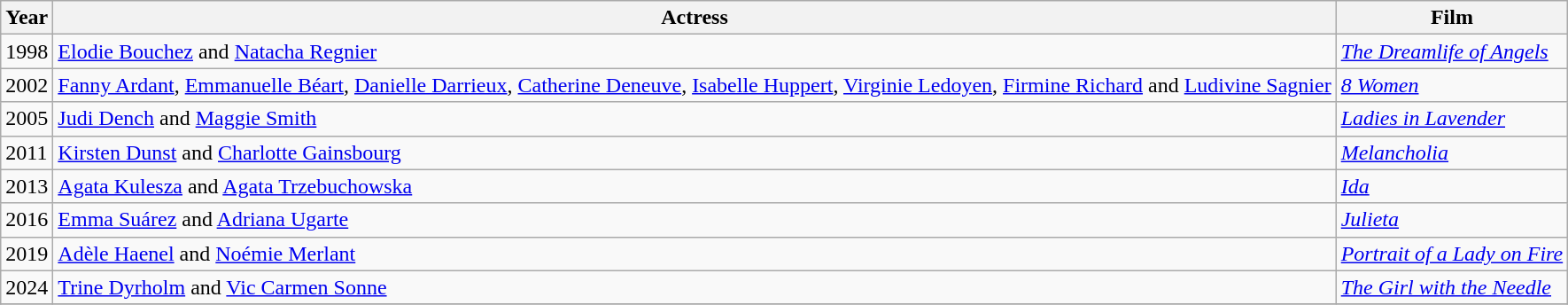<table class="wikitable sortable">
<tr>
<th>Year</th>
<th>Actress</th>
<th>Film</th>
</tr>
<tr>
<td>1998</td>
<td><a href='#'>Elodie Bouchez</a> and <a href='#'>Natacha Regnier</a></td>
<td><em><a href='#'>The Dreamlife of Angels</a></em></td>
</tr>
<tr>
<td>2002</td>
<td><a href='#'>Fanny Ardant</a>, <a href='#'>Emmanuelle Béart</a>, <a href='#'>Danielle Darrieux</a>, <a href='#'>Catherine Deneuve</a>, <a href='#'>Isabelle Huppert</a>, <a href='#'>Virginie Ledoyen</a>, <a href='#'>Firmine Richard</a> and <a href='#'>Ludivine Sagnier</a></td>
<td><em><a href='#'>8 Women</a></em></td>
</tr>
<tr>
<td>2005</td>
<td><a href='#'>Judi Dench</a> and <a href='#'>Maggie Smith</a></td>
<td><em><a href='#'>Ladies in Lavender</a></em></td>
</tr>
<tr>
<td>2011</td>
<td><a href='#'>Kirsten Dunst</a> and <a href='#'>Charlotte Gainsbourg</a></td>
<td><em><a href='#'>Melancholia</a></em></td>
</tr>
<tr>
<td>2013</td>
<td><a href='#'>Agata Kulesza</a> and <a href='#'>Agata Trzebuchowska</a></td>
<td><em><a href='#'>Ida</a></em></td>
</tr>
<tr>
<td>2016</td>
<td><a href='#'>Emma Suárez</a> and <a href='#'>Adriana Ugarte</a></td>
<td><em><a href='#'>Julieta</a></em></td>
</tr>
<tr>
<td>2019</td>
<td><a href='#'>Adèle Haenel</a> and <a href='#'>Noémie Merlant</a></td>
<td><em><a href='#'>Portrait of a Lady on Fire</a></em></td>
</tr>
<tr>
<td>2024</td>
<td><a href='#'>Trine Dyrholm</a> and <a href='#'>Vic Carmen Sonne</a></td>
<td><em><a href='#'>The Girl with the Needle</a></em></td>
</tr>
<tr>
</tr>
</table>
